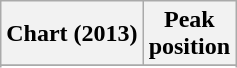<table class="wikitable plainrowheaders" style="text-align:center">
<tr>
<th>Chart (2013)</th>
<th>Peak<br>position</th>
</tr>
<tr>
</tr>
<tr>
</tr>
</table>
